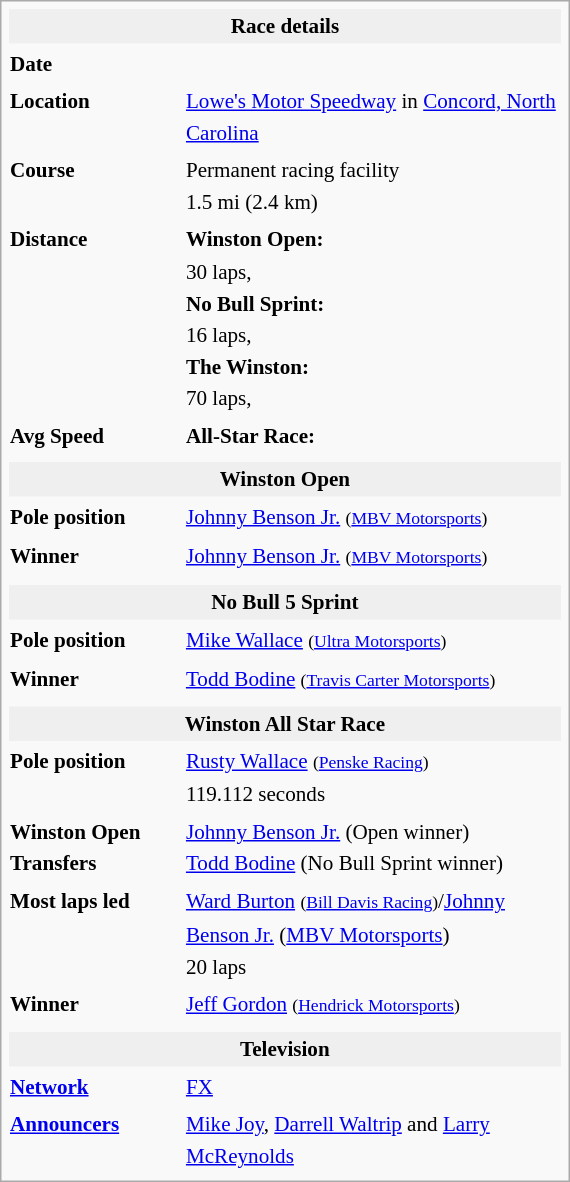<table class="infobox vevent" style="width: 27em; font-size: 88%; line-height: 1.5em">
<tr style="text-align: center; background: #ffffff;">
<td align="center" style="background:#efefef;" colspan=2><strong>Race details</strong></td>
</tr>
<tr style="vertical-align: middle;">
<td><strong>Date</strong></td>
<td></td>
</tr>
<tr style="vertical-align: middle;">
<td><strong>Location</strong></td>
<td><a href='#'>Lowe's Motor Speedway</a> in <a href='#'>Concord, North Carolina</a></td>
</tr>
<tr style="vertical-align: middle;">
<td><strong>Course</strong></td>
<td>Permanent racing facility<br>1.5 mi (2.4 km)</td>
</tr>
<tr style="vertical-align: middle;">
<td><strong>Distance</strong></td>
<td><strong>Winston Open:</strong><br>30 laps, <br><strong>No Bull Sprint:</strong><br>16 laps, <br><strong>The Winston:</strong><br>70 laps, </td>
</tr>
<tr style="vertical-align: middle;">
<td><strong>Avg Speed</strong></td>
<td><strong>All-Star Race:</strong><br></td>
</tr>
<tr style="vertical-align: middle;">
<td></td>
</tr>
<tr>
<td align="center" style="background:#efefef;" colspan=2><strong>Winston Open</strong></td>
</tr>
<tr style="vertical-align: middle;">
<td><strong>Pole position</strong></td>
<td><a href='#'>Johnny Benson Jr.</a> <small>(<a href='#'>MBV Motorsports</a>)</small></td>
</tr>
<tr style="vertical-align: middle;">
<td><strong>Winner</strong></td>
<td><a href='#'>Johnny Benson Jr.</a> <small>(<a href='#'>MBV Motorsports</a>)</small></td>
</tr>
<tr style="vertical-align: middle;">
<td></td>
</tr>
<tr>
<td align="center" style="background:#efefef;" colspan=2><strong>No Bull 5 Sprint</strong></td>
</tr>
<tr style="vertical-align: middle;">
<td><strong>Pole position</strong></td>
<td><a href='#'>Mike Wallace</a> <small>(<a href='#'>Ultra Motorsports</a>)</small></td>
</tr>
<tr style="vertical-align: middle;">
<td><strong>Winner</strong></td>
<td><a href='#'>Todd Bodine</a> <small>(<a href='#'>Travis Carter Motorsports</a>)</small></td>
</tr>
<tr style="vertical-align: middle;">
<td></td>
</tr>
<tr>
<td align="center" style="background:#efefef;" colspan=2><strong>Winston All Star Race</strong></td>
</tr>
<tr style="vertical-align: middle;">
<td><strong>Pole position</strong></td>
<td><a href='#'>Rusty Wallace</a> <small>(<a href='#'>Penske Racing</a>)</small><br>119.112 seconds</td>
</tr>
<tr style="vertical-align: middle;">
<td><strong>Winston Open Transfers</strong></td>
<td><a href='#'>Johnny Benson Jr.</a> (Open winner)<br><a href='#'>Todd Bodine</a> (No Bull Sprint winner)</td>
</tr>
<tr style="vertical-align: middle;">
<td><strong>Most laps led</strong></td>
<td><a href='#'>Ward Burton</a> <small>(<a href='#'>Bill Davis Racing</a>)</small>/<a href='#'>Johnny Benson Jr.</a> (<a href='#'>MBV Motorsports</a>)<br>20 laps</td>
</tr>
<tr style="vertical-align: middle;">
<td><strong>Winner</strong></td>
<td><a href='#'>Jeff Gordon</a> <small>(<a href='#'>Hendrick Motorsports</a>)</small></td>
</tr>
<tr style="vertical-align: middle;">
<td></td>
</tr>
<tr>
<td align="center" style="background:#efefef;" colspan=2><strong>Television</strong></td>
</tr>
<tr style="vertical-align: middle;">
<td><strong><a href='#'>Network</a></strong></td>
<td><a href='#'>FX</a></td>
</tr>
<tr style="vertical-align: middle;">
<td><strong><a href='#'>Announcers</a></strong></td>
<td><a href='#'>Mike Joy</a>, <a href='#'>Darrell Waltrip</a> and <a href='#'>Larry McReynolds</a></td>
</tr>
</table>
